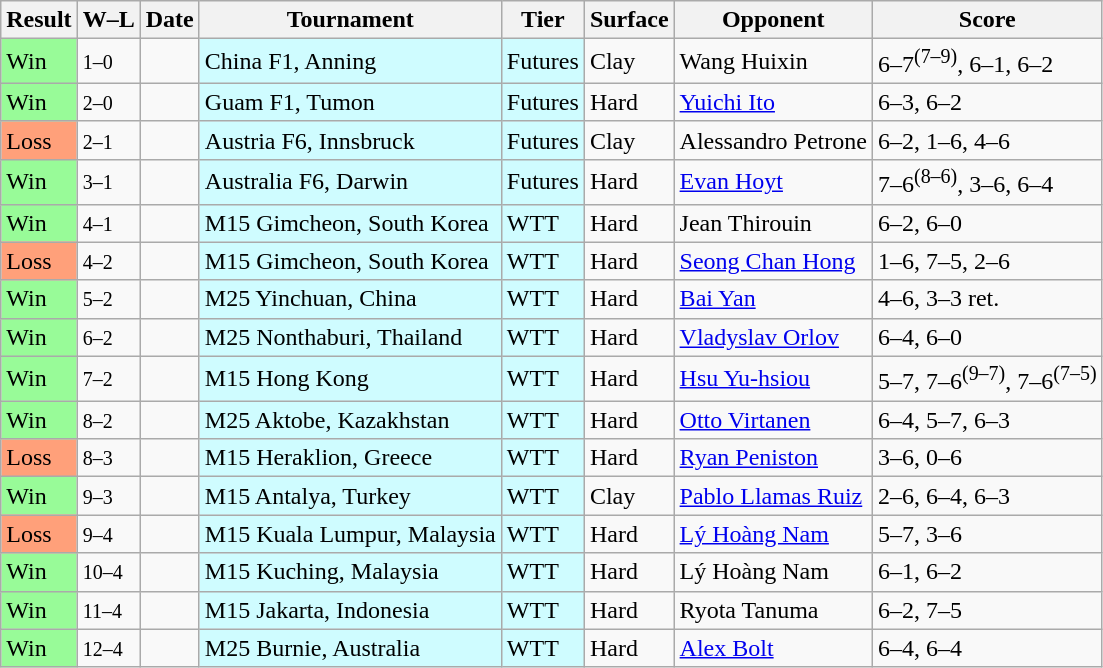<table class="sortable wikitable nowrap">
<tr>
<th>Result</th>
<th class="unsortable">W–L</th>
<th>Date</th>
<th>Tournament</th>
<th>Tier</th>
<th>Surface</th>
<th>Opponent</th>
<th class="unsortable">Score</th>
</tr>
<tr>
<td bgcolor=98FB98>Win</td>
<td><small>1–0</small></td>
<td></td>
<td style="background:#cffcff;">China F1, Anning</td>
<td style="background:#cffcff;">Futures</td>
<td>Clay</td>
<td> Wang Huixin</td>
<td>6–7<sup>(7–9)</sup>, 6–1, 6–2</td>
</tr>
<tr>
<td bgcolor=98FB98>Win</td>
<td><small>2–0</small></td>
<td></td>
<td style="background:#cffcff;">Guam F1, Tumon</td>
<td style="background:#cffcff;">Futures</td>
<td>Hard</td>
<td> <a href='#'>Yuichi Ito</a></td>
<td>6–3, 6–2</td>
</tr>
<tr>
<td bgcolor=FFA07A>Loss</td>
<td><small>2–1</small></td>
<td></td>
<td style="background:#cffcff;">Austria F6, Innsbruck</td>
<td style="background:#cffcff;">Futures</td>
<td>Clay</td>
<td> Alessandro Petrone</td>
<td>6–2, 1–6, 4–6</td>
</tr>
<tr>
<td bgcolor=98FB98>Win</td>
<td><small>3–1</small></td>
<td></td>
<td style="background:#cffcff;">Australia F6, Darwin</td>
<td style="background:#cffcff;">Futures</td>
<td>Hard</td>
<td> <a href='#'>Evan Hoyt</a></td>
<td>7–6<sup>(8–6)</sup>, 3–6, 6–4</td>
</tr>
<tr>
<td bgcolor=98FB98>Win</td>
<td><small>4–1</small></td>
<td></td>
<td style="background:#cffcff;">M15 Gimcheon, South Korea</td>
<td style="background:#cffcff;">WTT</td>
<td>Hard</td>
<td> Jean Thirouin</td>
<td>6–2, 6–0</td>
</tr>
<tr>
<td bgcolor=FFA07A>Loss</td>
<td><small>4–2</small></td>
<td></td>
<td style="background:#cffcff;">M15 Gimcheon, South Korea</td>
<td style="background:#cffcff;">WTT</td>
<td>Hard</td>
<td> <a href='#'>Seong Chan Hong</a></td>
<td>1–6, 7–5, 2–6</td>
</tr>
<tr>
<td bgcolor=98FB98>Win</td>
<td><small>5–2</small></td>
<td></td>
<td style="background:#cffcff;">M25 Yinchuan, China</td>
<td style="background:#cffcff;">WTT</td>
<td>Hard</td>
<td> <a href='#'>Bai Yan</a></td>
<td>4–6, 3–3 ret.</td>
</tr>
<tr>
<td bgcolor=98FB98>Win</td>
<td><small>6–2</small></td>
<td></td>
<td style="background:#cffcff;">M25 Nonthaburi, Thailand</td>
<td style="background:#cffcff;">WTT</td>
<td>Hard</td>
<td> <a href='#'>Vladyslav Orlov</a></td>
<td>6–4, 6–0</td>
</tr>
<tr>
<td bgcolor=98FB98>Win</td>
<td><small>7–2</small></td>
<td></td>
<td style="background:#cffcff;">M15 Hong Kong</td>
<td style="background:#cffcff;">WTT</td>
<td>Hard</td>
<td> <a href='#'>Hsu Yu-hsiou</a></td>
<td>5–7, 7–6<sup>(9–7)</sup>, 7–6<sup>(7–5)</sup></td>
</tr>
<tr>
<td bgcolor=98FB98>Win</td>
<td><small>8–2</small></td>
<td></td>
<td style="background:#cffcff;">M25 Aktobe, Kazakhstan</td>
<td style="background:#cffcff;">WTT</td>
<td>Hard</td>
<td> <a href='#'>Otto Virtanen</a></td>
<td>6–4, 5–7, 6–3</td>
</tr>
<tr>
<td bgcolor=FFA07A>Loss</td>
<td><small>8–3</small></td>
<td></td>
<td style="background:#cffcff;">M15 Heraklion, Greece</td>
<td style="background:#cffcff;">WTT</td>
<td>Hard</td>
<td> <a href='#'>Ryan Peniston</a></td>
<td>3–6, 0–6</td>
</tr>
<tr>
<td bgcolor=98FB98>Win</td>
<td><small>9–3</small></td>
<td></td>
<td style="background:#cffcff;">M15 Antalya, Turkey</td>
<td style="background:#cffcff;">WTT</td>
<td>Clay</td>
<td> <a href='#'>Pablo Llamas Ruiz</a></td>
<td>2–6, 6–4, 6–3</td>
</tr>
<tr>
<td bgcolor=FFA07A>Loss</td>
<td><small>9–4</small></td>
<td></td>
<td style="background:#cffcff;">M15 Kuala Lumpur, Malaysia</td>
<td style="background:#cffcff;">WTT</td>
<td>Hard</td>
<td> <a href='#'>Lý Hoàng Nam</a></td>
<td>5–7, 3–6</td>
</tr>
<tr>
<td bgcolor=98FB98>Win</td>
<td><small>10–4</small></td>
<td></td>
<td style="background:#cffcff;">M15 Kuching, Malaysia</td>
<td style="background:#cffcff;">WTT</td>
<td>Hard</td>
<td> Lý Hoàng Nam</td>
<td>6–1, 6–2</td>
</tr>
<tr>
<td bgcolor=98FB98>Win</td>
<td><small>11–4</small></td>
<td></td>
<td style="background:#cffcff;">M15 Jakarta, Indonesia</td>
<td style="background:#cffcff;">WTT</td>
<td>Hard</td>
<td> Ryota Tanuma</td>
<td>6–2, 7–5</td>
</tr>
<tr>
<td bgcolor=98FB98>Win</td>
<td><small>12–4</small></td>
<td></td>
<td style="background:#cffcff;">M25 Burnie, Australia</td>
<td style="background:#cffcff;">WTT</td>
<td>Hard</td>
<td> <a href='#'>Alex Bolt</a></td>
<td>6–4, 6–4</td>
</tr>
</table>
